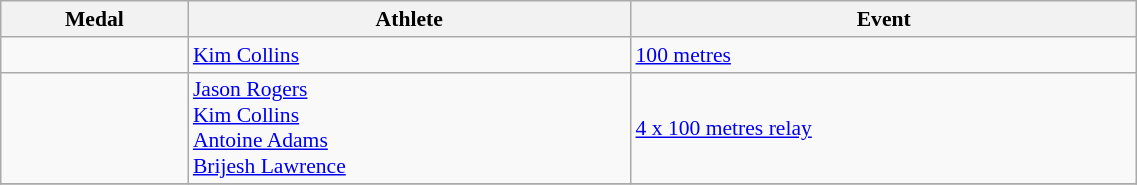<table class="wikitable" style="font-size:90%" width=60%>
<tr>
<th>Medal</th>
<th>Athlete</th>
<th>Event</th>
</tr>
<tr>
<td></td>
<td><a href='#'>Kim Collins</a></td>
<td><a href='#'>100 metres</a></td>
</tr>
<tr>
<td></td>
<td><a href='#'>Jason Rogers</a><br><a href='#'>Kim Collins</a><br><a href='#'>Antoine Adams</a><br><a href='#'>Brijesh Lawrence</a><br></td>
<td><a href='#'>4 x 100 metres relay</a></td>
</tr>
<tr>
</tr>
</table>
